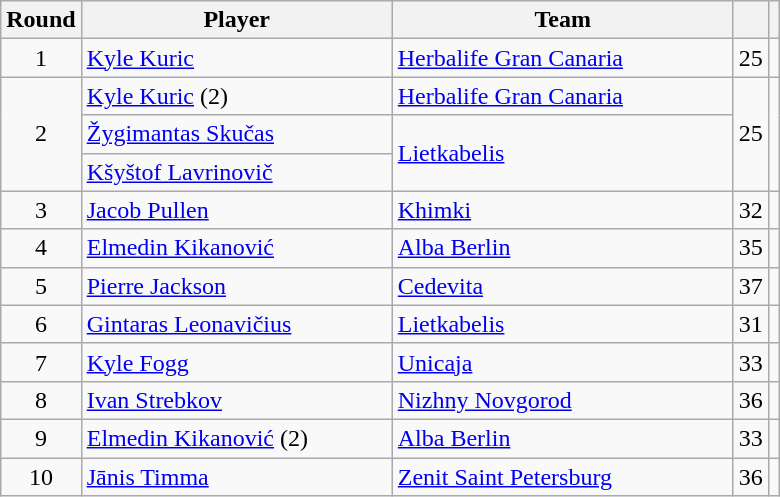<table class="wikitable sortable" style="text-align: center;">
<tr>
<th>Round</th>
<th style="width:200px;">Player</th>
<th style="width:220px;">Team</th>
<th><a href='#'></a></th>
<th></th>
</tr>
<tr>
<td>1</td>
<td align="left"> <a href='#'>Kyle Kuric</a></td>
<td align="left"> <a href='#'>Herbalife Gran Canaria</a></td>
<td>25</td>
<td></td>
</tr>
<tr>
<td rowspan=3>2</td>
<td align="left"> <a href='#'>Kyle Kuric</a> (2)</td>
<td align="left"> <a href='#'>Herbalife Gran Canaria</a></td>
<td rowspan=3>25</td>
<td rowspan=3></td>
</tr>
<tr>
<td align="left"> <a href='#'>Žygimantas Skučas</a></td>
<td rowspan="2" style="text-align:left;"> <a href='#'>Lietkabelis</a></td>
</tr>
<tr>
<td align="left"> <a href='#'>Kšyštof Lavrinovič</a></td>
</tr>
<tr>
<td>3</td>
<td align="left"> <a href='#'>Jacob Pullen</a></td>
<td align="left"> <a href='#'>Khimki</a></td>
<td>32</td>
<td></td>
</tr>
<tr>
<td>4</td>
<td align="left"> <a href='#'>Elmedin Kikanović</a></td>
<td align="left"> <a href='#'>Alba Berlin</a></td>
<td>35</td>
<td></td>
</tr>
<tr>
<td>5</td>
<td align="left"> <a href='#'>Pierre Jackson</a></td>
<td align="left"> <a href='#'>Cedevita</a></td>
<td>37</td>
<td></td>
</tr>
<tr>
<td>6</td>
<td align="left"> <a href='#'>Gintaras Leonavičius</a></td>
<td align="left"> <a href='#'>Lietkabelis</a></td>
<td>31</td>
<td></td>
</tr>
<tr>
<td>7</td>
<td align="left"> <a href='#'>Kyle Fogg</a></td>
<td align="left"> <a href='#'>Unicaja</a></td>
<td>33</td>
<td></td>
</tr>
<tr>
<td>8</td>
<td align="left"> <a href='#'>Ivan Strebkov</a></td>
<td align="left"> <a href='#'>Nizhny Novgorod</a></td>
<td>36</td>
<td></td>
</tr>
<tr>
<td>9</td>
<td align="left"> <a href='#'>Elmedin Kikanović</a> (2)</td>
<td align="left"> <a href='#'>Alba Berlin</a></td>
<td>33</td>
<td></td>
</tr>
<tr>
<td>10</td>
<td align="left"> <a href='#'>Jānis Timma</a></td>
<td align="left"> <a href='#'>Zenit Saint Petersburg</a></td>
<td>36</td>
<td></td>
</tr>
</table>
